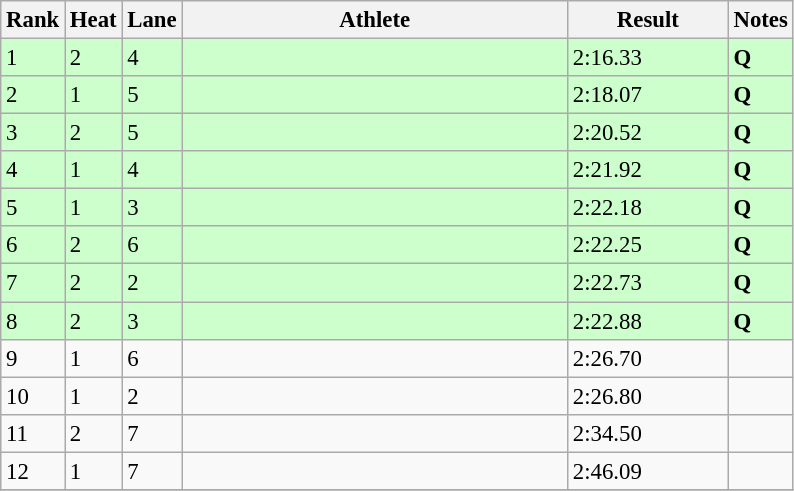<table class="wikitable" style="font-size:95%" style="width:35em;" style="text-align:center">
<tr>
<th>Rank</th>
<th>Heat</th>
<th>Lane</th>
<th width=250>Athlete</th>
<th width=100>Result</th>
<th>Notes</th>
</tr>
<tr bgcolor=ccffcc>
<td>1</td>
<td>2</td>
<td>4</td>
<td align=left></td>
<td>2:16.33</td>
<td><strong>Q</strong></td>
</tr>
<tr bgcolor=ccffcc>
<td>2</td>
<td>1</td>
<td>5</td>
<td align=left></td>
<td>2:18.07</td>
<td><strong>Q</strong></td>
</tr>
<tr bgcolor=ccffcc>
<td>3</td>
<td>2</td>
<td>5</td>
<td align=left></td>
<td>2:20.52</td>
<td><strong>Q</strong></td>
</tr>
<tr bgcolor=ccffcc>
<td>4</td>
<td>1</td>
<td>4</td>
<td align=left></td>
<td>2:21.92</td>
<td><strong>Q</strong></td>
</tr>
<tr bgcolor=ccffcc>
<td>5</td>
<td>1</td>
<td>3</td>
<td align=left></td>
<td>2:22.18</td>
<td><strong>Q</strong></td>
</tr>
<tr bgcolor=ccffcc>
<td>6</td>
<td>2</td>
<td>6</td>
<td align=left></td>
<td>2:22.25</td>
<td><strong>Q</strong></td>
</tr>
<tr bgcolor=ccffcc>
<td>7</td>
<td>2</td>
<td>2</td>
<td align=left></td>
<td>2:22.73</td>
<td><strong>Q</strong></td>
</tr>
<tr bgcolor=ccffcc>
<td>8</td>
<td>2</td>
<td>3</td>
<td align=left></td>
<td>2:22.88</td>
<td><strong>Q</strong></td>
</tr>
<tr>
<td>9</td>
<td>1</td>
<td>6</td>
<td align=left></td>
<td>2:26.70</td>
<td></td>
</tr>
<tr>
<td>10</td>
<td>1</td>
<td>2</td>
<td align=left></td>
<td>2:26.80</td>
<td></td>
</tr>
<tr>
<td>11</td>
<td>2</td>
<td>7</td>
<td align=left></td>
<td>2:34.50</td>
<td></td>
</tr>
<tr>
<td>12</td>
<td>1</td>
<td>7</td>
<td align=left></td>
<td>2:46.09</td>
<td></td>
</tr>
<tr>
</tr>
</table>
